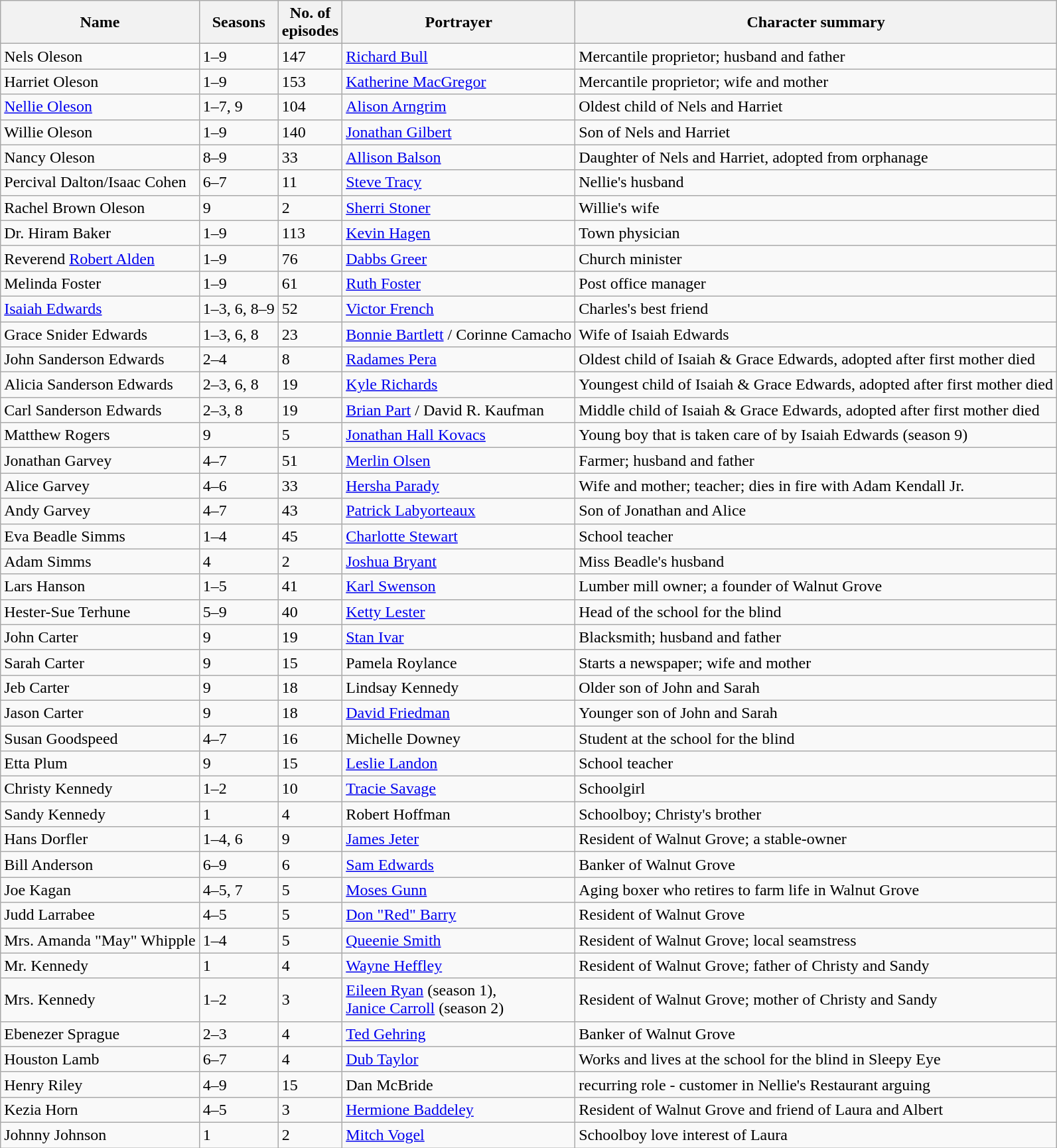<table class="wikitable sortable">
<tr>
<th>Name</th>
<th>Seasons</th>
<th>No. of<br>episodes</th>
<th>Portrayer</th>
<th>Character summary</th>
</tr>
<tr>
<td>Nels Oleson</td>
<td>1–9</td>
<td>147</td>
<td><a href='#'>Richard Bull</a></td>
<td>Mercantile proprietor; husband and father</td>
</tr>
<tr>
<td>Harriet Oleson</td>
<td>1–9</td>
<td>153</td>
<td><a href='#'>Katherine MacGregor</a></td>
<td>Mercantile proprietor; wife and mother</td>
</tr>
<tr>
<td><a href='#'>Nellie Oleson</a></td>
<td>1–7, 9</td>
<td>104</td>
<td><a href='#'>Alison Arngrim</a></td>
<td>Oldest child of Nels and Harriet</td>
</tr>
<tr>
<td>Willie Oleson</td>
<td>1–9</td>
<td>140</td>
<td><a href='#'>Jonathan Gilbert</a></td>
<td>Son of Nels and Harriet</td>
</tr>
<tr>
<td>Nancy Oleson</td>
<td>8–9</td>
<td>33</td>
<td><a href='#'>Allison Balson</a></td>
<td>Daughter of Nels and Harriet, adopted from orphanage</td>
</tr>
<tr>
<td>Percival Dalton/Isaac Cohen</td>
<td>6–7</td>
<td>11</td>
<td><a href='#'>Steve Tracy</a></td>
<td>Nellie's husband</td>
</tr>
<tr>
<td>Rachel Brown Oleson</td>
<td>9</td>
<td>2</td>
<td><a href='#'>Sherri Stoner</a></td>
<td>Willie's wife</td>
</tr>
<tr>
<td>Dr. Hiram Baker</td>
<td>1–9</td>
<td>113</td>
<td><a href='#'>Kevin Hagen</a></td>
<td>Town physician</td>
</tr>
<tr>
<td>Reverend <a href='#'>Robert Alden</a></td>
<td>1–9</td>
<td>76</td>
<td><a href='#'>Dabbs Greer</a></td>
<td>Church minister</td>
</tr>
<tr>
<td>Melinda Foster</td>
<td>1–9</td>
<td>61</td>
<td><a href='#'>Ruth Foster</a></td>
<td>Post office manager</td>
</tr>
<tr>
<td><a href='#'>Isaiah Edwards</a></td>
<td>1–3, 6, 8–9</td>
<td>52</td>
<td><a href='#'>Victor French</a></td>
<td>Charles's best friend</td>
</tr>
<tr>
<td>Grace Snider Edwards</td>
<td>1–3, 6, 8</td>
<td>23</td>
<td><a href='#'>Bonnie Bartlett</a> / Corinne Camacho</td>
<td>Wife of Isaiah Edwards</td>
</tr>
<tr>
<td>John Sanderson Edwards</td>
<td>2–4</td>
<td>8</td>
<td><a href='#'>Radames Pera</a></td>
<td>Oldest child of Isaiah & Grace Edwards, adopted after first mother died</td>
</tr>
<tr>
<td>Alicia Sanderson Edwards</td>
<td>2–3, 6, 8</td>
<td>19</td>
<td><a href='#'>Kyle Richards</a></td>
<td>Youngest child of Isaiah & Grace Edwards, adopted after first mother died</td>
</tr>
<tr>
<td>Carl Sanderson Edwards</td>
<td>2–3, 8</td>
<td>19</td>
<td><a href='#'>Brian Part</a> / David R. Kaufman</td>
<td>Middle child of Isaiah & Grace Edwards, adopted after first mother died</td>
</tr>
<tr>
<td>Matthew Rogers</td>
<td>9</td>
<td>5</td>
<td><a href='#'>Jonathan Hall Kovacs</a></td>
<td>Young boy that is taken care of by Isaiah Edwards (season 9)</td>
</tr>
<tr>
<td>Jonathan Garvey</td>
<td>4–7</td>
<td>51</td>
<td><a href='#'>Merlin Olsen</a></td>
<td>Farmer; husband and father</td>
</tr>
<tr>
<td>Alice Garvey</td>
<td>4–6</td>
<td>33</td>
<td><a href='#'>Hersha Parady</a></td>
<td>Wife and mother; teacher; dies in fire with Adam Kendall Jr.</td>
</tr>
<tr>
<td>Andy Garvey</td>
<td>4–7</td>
<td>43</td>
<td><a href='#'>Patrick Labyorteaux</a></td>
<td>Son of Jonathan and Alice</td>
</tr>
<tr>
<td>Eva Beadle Simms</td>
<td>1–4</td>
<td>45</td>
<td><a href='#'>Charlotte Stewart</a></td>
<td>School teacher</td>
</tr>
<tr>
<td>Adam Simms</td>
<td>4</td>
<td>2</td>
<td><a href='#'>Joshua Bryant</a></td>
<td>Miss Beadle's husband</td>
</tr>
<tr>
<td>Lars Hanson</td>
<td>1–5</td>
<td>41</td>
<td><a href='#'>Karl Swenson</a></td>
<td>Lumber mill owner; a founder of Walnut Grove</td>
</tr>
<tr>
<td>Hester-Sue Terhune</td>
<td>5–9</td>
<td>40</td>
<td><a href='#'>Ketty Lester</a></td>
<td>Head of the school for the blind</td>
</tr>
<tr>
<td>John Carter</td>
<td>9</td>
<td>19</td>
<td><a href='#'>Stan Ivar</a></td>
<td>Blacksmith; husband and father</td>
</tr>
<tr>
<td>Sarah Carter</td>
<td>9</td>
<td>15</td>
<td>Pamela Roylance</td>
<td>Starts a newspaper; wife and mother</td>
</tr>
<tr>
<td>Jeb Carter</td>
<td>9</td>
<td>18</td>
<td>Lindsay Kennedy</td>
<td>Older son of John and Sarah</td>
</tr>
<tr>
<td>Jason Carter</td>
<td>9</td>
<td>18</td>
<td><a href='#'>David Friedman</a></td>
<td>Younger son of John and Sarah</td>
</tr>
<tr>
<td>Susan Goodspeed</td>
<td>4–7</td>
<td>16</td>
<td>Michelle Downey</td>
<td>Student at the school for the blind</td>
</tr>
<tr>
<td>Etta Plum</td>
<td>9</td>
<td>15</td>
<td><a href='#'>Leslie Landon</a></td>
<td>School teacher</td>
</tr>
<tr>
<td>Christy Kennedy</td>
<td>1–2</td>
<td>10</td>
<td><a href='#'>Tracie Savage</a></td>
<td>Schoolgirl</td>
</tr>
<tr>
<td>Sandy Kennedy</td>
<td>1</td>
<td>4</td>
<td>Robert Hoffman</td>
<td>Schoolboy; Christy's brother</td>
</tr>
<tr>
<td>Hans Dorfler</td>
<td>1–4, 6</td>
<td>9</td>
<td><a href='#'>James Jeter</a></td>
<td>Resident of Walnut Grove; a stable-owner</td>
</tr>
<tr>
<td>Bill Anderson</td>
<td>6–9</td>
<td>6</td>
<td><a href='#'>Sam Edwards</a></td>
<td>Banker of Walnut Grove</td>
</tr>
<tr>
<td>Joe Kagan</td>
<td>4–5, 7</td>
<td>5</td>
<td><a href='#'>Moses Gunn</a></td>
<td>Aging boxer who retires to farm life in Walnut Grove</td>
</tr>
<tr>
<td>Judd Larrabee</td>
<td>4–5</td>
<td>5</td>
<td><a href='#'>Don "Red" Barry</a></td>
<td>Resident of Walnut Grove</td>
</tr>
<tr>
<td>Mrs. Amanda "May" Whipple</td>
<td>1–4</td>
<td>5</td>
<td><a href='#'>Queenie Smith</a></td>
<td>Resident of Walnut Grove; local seamstress</td>
</tr>
<tr>
<td>Mr. Kennedy</td>
<td>1</td>
<td>4</td>
<td><a href='#'>Wayne Heffley</a></td>
<td>Resident of Walnut Grove; father of Christy and Sandy</td>
</tr>
<tr>
<td>Mrs. Kennedy</td>
<td>1–2</td>
<td>3</td>
<td><a href='#'>Eileen Ryan</a> (season 1),<br><a href='#'>Janice Carroll</a> (season 2)</td>
<td>Resident of Walnut Grove; mother of Christy and Sandy</td>
</tr>
<tr>
<td>Ebenezer Sprague</td>
<td>2–3</td>
<td>4</td>
<td><a href='#'>Ted Gehring</a></td>
<td>Banker of Walnut Grove</td>
</tr>
<tr>
<td>Houston Lamb</td>
<td>6–7</td>
<td>4</td>
<td><a href='#'>Dub Taylor</a></td>
<td>Works and lives at the school for the blind in Sleepy Eye</td>
</tr>
<tr>
<td>Henry Riley</td>
<td>4–9</td>
<td>15</td>
<td>Dan McBride</td>
<td>recurring role - customer in Nellie's Restaurant arguing</td>
</tr>
<tr>
<td>Kezia Horn</td>
<td>4–5</td>
<td>3</td>
<td><a href='#'>Hermione Baddeley</a></td>
<td>Resident of Walnut Grove and friend of Laura and Albert</td>
</tr>
<tr>
<td>Johnny Johnson</td>
<td>1</td>
<td>2</td>
<td><a href='#'>Mitch Vogel</a></td>
<td>Schoolboy love interest of Laura</td>
</tr>
</table>
